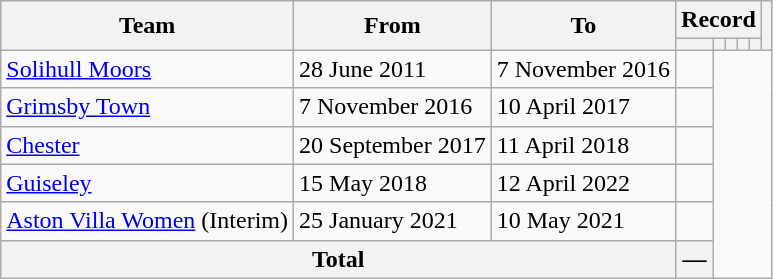<table class=wikitable style="text-align: center">
<tr>
<th rowspan=2>Team</th>
<th rowspan=2>From</th>
<th rowspan=2>To</th>
<th colspan=5>Record</th>
<th rowspan=2></th>
</tr>
<tr>
<th></th>
<th></th>
<th></th>
<th></th>
<th></th>
</tr>
<tr>
<td align=left><a href='#'>Solihull Moors</a></td>
<td align=left>28 June 2011</td>
<td align=left>7 November 2016<br></td>
<td></td>
</tr>
<tr>
<td align=left><a href='#'>Grimsby Town</a></td>
<td align=left>7 November 2016</td>
<td align=left>10 April 2017<br></td>
<td></td>
</tr>
<tr>
<td align=left><a href='#'>Chester</a></td>
<td align=left>20 September 2017</td>
<td align=left>11 April 2018<br></td>
<td></td>
</tr>
<tr>
<td align=left><a href='#'>Guiseley</a></td>
<td align=left>15 May 2018</td>
<td align=left>12 April 2022<br></td>
<td></td>
</tr>
<tr>
<td align=left><a href='#'>Aston Villa Women</a> (Interim)</td>
<td align=left>25 January 2021</td>
<td align=left>10 May 2021<br></td>
<td></td>
</tr>
<tr>
<th colspan=3>Total<br></th>
<th>—</th>
</tr>
</table>
